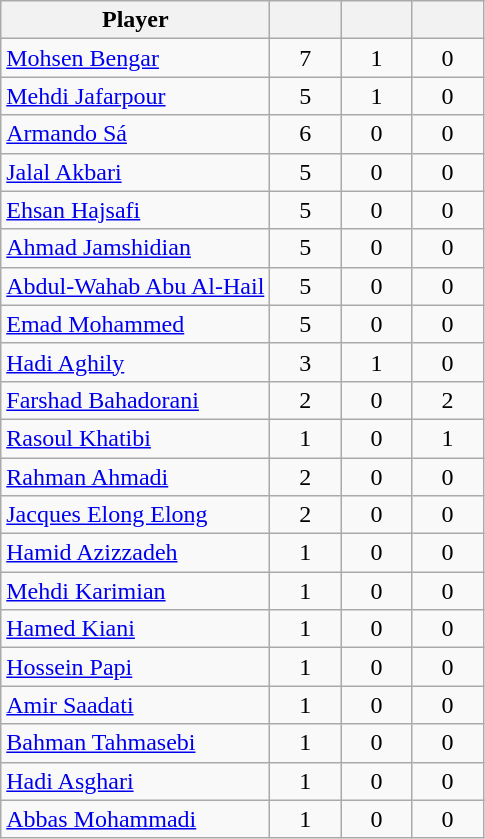<table class="wikitable" style="text-align: center;">
<tr>
<th wight=200>Player</th>
<th width=40></th>
<th width=40></th>
<th width=40></th>
</tr>
<tr>
<td style="text-align:left"> <a href='#'>Mohsen Bengar</a></td>
<td>7</td>
<td>1</td>
<td>0</td>
</tr>
<tr>
<td style="text-align:left"> <a href='#'>Mehdi Jafarpour</a></td>
<td>5</td>
<td>1</td>
<td>0</td>
</tr>
<tr>
<td style="text-align:left"> <a href='#'>Armando Sá</a></td>
<td>6</td>
<td>0</td>
<td>0</td>
</tr>
<tr>
<td style="text-align:left"> <a href='#'>Jalal Akbari</a></td>
<td>5</td>
<td>0</td>
<td>0</td>
</tr>
<tr>
<td style="text-align:left"> <a href='#'>Ehsan Hajsafi</a></td>
<td>5</td>
<td>0</td>
<td>0</td>
</tr>
<tr>
<td style="text-align:left"> <a href='#'>Ahmad Jamshidian</a></td>
<td>5</td>
<td>0</td>
<td>0</td>
</tr>
<tr>
<td style="text-align:left"> <a href='#'>Abdul-Wahab Abu Al-Hail</a></td>
<td>5</td>
<td>0</td>
<td>0</td>
</tr>
<tr>
<td style="text-align:left"> <a href='#'>Emad Mohammed</a></td>
<td>5</td>
<td>0</td>
<td>0</td>
</tr>
<tr>
<td style="text-align:left"> <a href='#'>Hadi Aghily</a></td>
<td>3</td>
<td>1</td>
<td>0</td>
</tr>
<tr>
<td style="text-align:left"> <a href='#'>Farshad Bahadorani</a></td>
<td>2</td>
<td>0</td>
<td>2</td>
</tr>
<tr>
<td style="text-align:left"> <a href='#'>Rasoul Khatibi</a></td>
<td>1</td>
<td>0</td>
<td>1</td>
</tr>
<tr>
<td style="text-align:left"> <a href='#'>Rahman Ahmadi</a></td>
<td>2</td>
<td>0</td>
<td>0</td>
</tr>
<tr>
<td style="text-align:left"> <a href='#'>Jacques Elong Elong</a></td>
<td>2</td>
<td>0</td>
<td>0</td>
</tr>
<tr>
<td style="text-align:left"> <a href='#'>Hamid Azizzadeh</a></td>
<td>1</td>
<td>0</td>
<td>0</td>
</tr>
<tr>
<td style="text-align:left"> <a href='#'>Mehdi Karimian</a></td>
<td>1</td>
<td>0</td>
<td>0</td>
</tr>
<tr>
<td style="text-align:left"> <a href='#'>Hamed Kiani</a></td>
<td>1</td>
<td>0</td>
<td>0</td>
</tr>
<tr>
<td style="text-align:left"> <a href='#'>Hossein Papi</a></td>
<td>1</td>
<td>0</td>
<td>0</td>
</tr>
<tr>
<td style="text-align:left"> <a href='#'>Amir Saadati</a></td>
<td>1</td>
<td>0</td>
<td>0</td>
</tr>
<tr>
<td style="text-align:left"> <a href='#'>Bahman Tahmasebi</a></td>
<td>1</td>
<td>0</td>
<td>0</td>
</tr>
<tr>
<td style="text-align:left"> <a href='#'>Hadi Asghari</a></td>
<td>1</td>
<td>0</td>
<td>0</td>
</tr>
<tr>
<td style="text-align:left"> <a href='#'>Abbas Mohammadi</a></td>
<td>1</td>
<td>0</td>
<td>0</td>
</tr>
</table>
